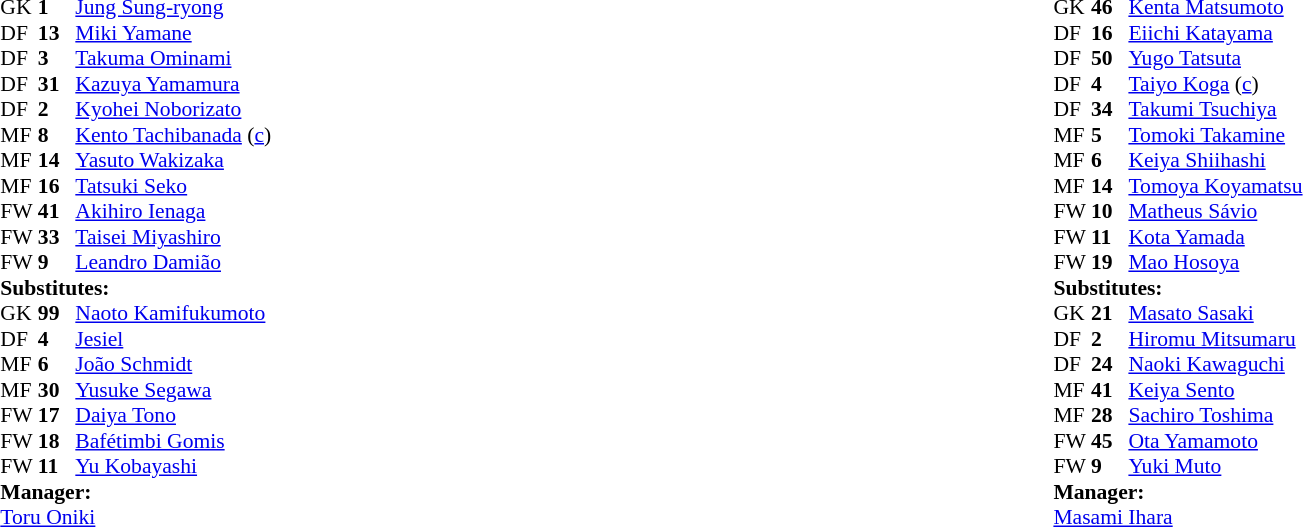<table width="100%">
<tr>
<td valign="top" width="40%"><br><table style="font-size: 90%" cellspacing="0" cellpadding="0" align="center">
<tr>
<td colspan="4"></td>
</tr>
<tr>
<th width=25></th>
<th width=25></th>
</tr>
<tr>
<td>GK</td>
<td><strong>1</strong></td>
<td> <a href='#'>Jung Sung-ryong</a></td>
</tr>
<tr>
<td>DF</td>
<td><strong>13</strong></td>
<td> <a href='#'>Miki Yamane</a></td>
</tr>
<tr>
<td>DF</td>
<td><strong>3</strong></td>
<td> <a href='#'>Takuma Ominami</a></td>
<td></td>
<td></td>
</tr>
<tr>
<td>DF</td>
<td><strong>31</strong></td>
<td> <a href='#'>Kazuya Yamamura</a></td>
</tr>
<tr>
<td>DF</td>
<td><strong>2</strong></td>
<td> <a href='#'>Kyohei Noborizato</a></td>
</tr>
<tr>
<td>MF</td>
<td><strong>8</strong></td>
<td> <a href='#'>Kento Tachibanada</a> (<a href='#'>c</a>)</td>
</tr>
<tr>
<td>MF</td>
<td><strong>14</strong></td>
<td> <a href='#'>Yasuto Wakizaka</a></td>
<td></td>
<td></td>
</tr>
<tr>
<td>MF</td>
<td><strong>16</strong></td>
<td> <a href='#'>Tatsuki Seko</a></td>
<td></td>
<td></td>
</tr>
<tr>
<td>FW</td>
<td><strong>41</strong></td>
<td> <a href='#'>Akihiro Ienaga</a></td>
</tr>
<tr>
<td>FW</td>
<td><strong>33</strong></td>
<td> <a href='#'>Taisei Miyashiro</a></td>
<td></td>
<td></td>
</tr>
<tr>
<td>FW</td>
<td><strong>9</strong></td>
<td> <a href='#'>Leandro Damião</a></td>
<td></td>
<td></td>
</tr>
<tr>
<td colspan=3><strong>Substitutes:</strong></td>
</tr>
<tr>
<td>GK</td>
<td><strong>99</strong></td>
<td> <a href='#'>Naoto Kamifukumoto</a></td>
</tr>
<tr>
<td>DF</td>
<td><strong>4</strong></td>
<td> <a href='#'>Jesiel</a></td>
<td></td>
<td></td>
</tr>
<tr>
<td>MF</td>
<td><strong>6</strong></td>
<td> <a href='#'>João Schmidt</a></td>
<td></td>
<td></td>
</tr>
<tr>
<td>MF</td>
<td><strong>30</strong></td>
<td> <a href='#'>Yusuke Segawa</a></td>
<td></td>
<td></td>
</tr>
<tr>
<td>FW</td>
<td><strong>17</strong></td>
<td> <a href='#'>Daiya Tono</a></td>
<td></td>
<td></td>
</tr>
<tr>
<td>FW</td>
<td><strong>18</strong></td>
<td> <a href='#'>Bafétimbi Gomis</a></td>
<td></td>
<td></td>
</tr>
<tr>
<td>FW</td>
<td><strong>11</strong></td>
<td> <a href='#'>Yu Kobayashi</a></td>
<td></td>
<td></td>
</tr>
<tr>
<td colspan=3><strong>Manager:</strong></td>
</tr>
<tr>
<td colspan=4> <a href='#'>Toru Oniki</a></td>
</tr>
</table>
</td>
<td valign="top"></td>
<td valign="top" width="50%"><br><table style="font-size: 90%" cellspacing="0" cellpadding="0" align="center">
<tr>
<td colspan="4"></td>
</tr>
<tr>
<th width=25></th>
<th width=25></th>
</tr>
<tr>
<td>GK</td>
<td><strong>46</strong></td>
<td> <a href='#'>Kenta Matsumoto</a></td>
</tr>
<tr>
<td>DF</td>
<td><strong>16</strong></td>
<td> <a href='#'>Eiichi Katayama</a></td>
</tr>
<tr>
<td>DF</td>
<td><strong>50</strong></td>
<td> <a href='#'>Yugo Tatsuta</a></td>
</tr>
<tr>
<td>DF</td>
<td><strong>4</strong></td>
<td> <a href='#'>Taiyo Koga</a> (<a href='#'>c</a>)</td>
</tr>
<tr>
<td>DF</td>
<td><strong>34</strong></td>
<td> <a href='#'>Takumi Tsuchiya</a></td>
<td></td>
<td></td>
</tr>
<tr>
<td>MF</td>
<td><strong>5</strong></td>
<td> <a href='#'>Tomoki Takamine</a></td>
<td></td>
<td></td>
</tr>
<tr>
<td>MF</td>
<td><strong>6</strong></td>
<td> <a href='#'>Keiya Shiihashi</a></td>
<td></td>
<td></td>
</tr>
<tr>
<td>MF</td>
<td><strong>14</strong></td>
<td> <a href='#'>Tomoya Koyamatsu</a></td>
<td></td>
<td></td>
</tr>
<tr>
<td>FW</td>
<td><strong>10</strong></td>
<td> <a href='#'>Matheus Sávio</a></td>
</tr>
<tr>
<td>FW</td>
<td><strong>11</strong></td>
<td> <a href='#'>Kota Yamada</a></td>
<td></td>
<td></td>
</tr>
<tr>
<td>FW</td>
<td><strong>19</strong></td>
<td> <a href='#'>Mao Hosoya</a></td>
</tr>
<tr>
<td colspan=3><strong>Substitutes:</strong></td>
</tr>
<tr>
<td>GK</td>
<td><strong>21</strong></td>
<td> <a href='#'>Masato Sasaki</a></td>
</tr>
<tr>
<td>DF</td>
<td><strong>2</strong></td>
<td> <a href='#'>Hiromu Mitsumaru</a></td>
</tr>
<tr>
<td>DF</td>
<td><strong>24</strong></td>
<td> <a href='#'>Naoki Kawaguchi</a></td>
<td></td>
<td></td>
</tr>
<tr>
<td>MF</td>
<td><strong>41</strong></td>
<td> <a href='#'>Keiya Sento</a></td>
<td></td>
<td></td>
</tr>
<tr>
<td>MF</td>
<td><strong>28</strong></td>
<td> <a href='#'>Sachiro Toshima</a></td>
<td></td>
<td></td>
</tr>
<tr>
<td>FW</td>
<td><strong>45</strong></td>
<td> <a href='#'>Ota Yamamoto</a></td>
<td></td>
<td></td>
</tr>
<tr>
<td>FW</td>
<td><strong>9</strong></td>
<td> <a href='#'>Yuki Muto</a></td>
<td></td>
<td></td>
</tr>
<tr>
<td colspan=3><strong>Manager:</strong></td>
</tr>
<tr>
<td colspan=4> <a href='#'>Masami Ihara</a></td>
</tr>
</table>
</td>
</tr>
</table>
